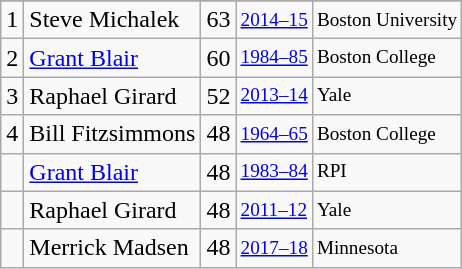<table class="wikitable">
<tr>
</tr>
<tr>
<td>1</td>
<td>Steve Michalek</td>
<td>63</td>
<td style="font-size:80%;"><a href='#'>2014–15</a></td>
<td style="font-size:80%;">Boston University</td>
</tr>
<tr>
<td>2</td>
<td><a href='#'>Grant Blair</a></td>
<td>60</td>
<td style="font-size:80%;"><a href='#'>1984–85</a></td>
<td style="font-size:80%;">Boston College</td>
</tr>
<tr>
<td>3</td>
<td>Raphael Girard</td>
<td>52</td>
<td style="font-size:80%;"><a href='#'>2013–14</a></td>
<td style="font-size:80%;">Yale</td>
</tr>
<tr>
<td>4</td>
<td>Bill Fitzsimmons</td>
<td>48</td>
<td style="font-size:80%;"><a href='#'>1964–65</a></td>
<td style="font-size:80%;">Boston College</td>
</tr>
<tr>
<td></td>
<td><a href='#'>Grant Blair</a></td>
<td>48</td>
<td style="font-size:80%;"><a href='#'>1983–84</a></td>
<td style="font-size:80%;">RPI</td>
</tr>
<tr>
<td></td>
<td>Raphael Girard</td>
<td>48</td>
<td style="font-size:80%;"><a href='#'>2011–12</a></td>
<td style="font-size:80%;">Yale</td>
</tr>
<tr>
<td></td>
<td>Merrick Madsen</td>
<td>48</td>
<td style="font-size:80%;"><a href='#'>2017–18</a></td>
<td style="font-size:80%;">Minnesota</td>
</tr>
</table>
